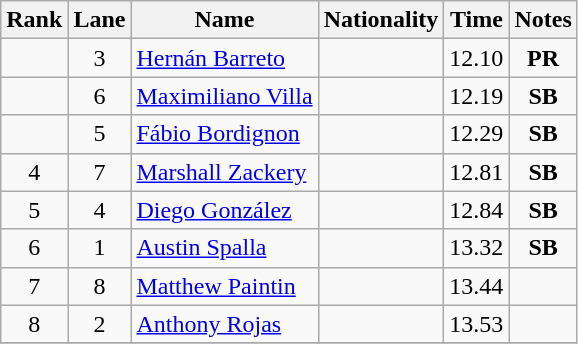<table class="wikitable sortable" style="text-align:center">
<tr>
<th>Rank</th>
<th>Lane</th>
<th>Name</th>
<th>Nationality</th>
<th>Time</th>
<th>Notes</th>
</tr>
<tr>
<td></td>
<td>3</td>
<td align=left><a href='#'>Hernán Barreto</a></td>
<td align=left></td>
<td>12.10</td>
<td><strong>PR</strong></td>
</tr>
<tr>
<td></td>
<td>6</td>
<td align=left><a href='#'>Maximiliano Villa</a></td>
<td align=left></td>
<td>12.19</td>
<td><strong>SB</strong></td>
</tr>
<tr>
<td></td>
<td>5</td>
<td align=left><a href='#'>Fábio Bordignon</a></td>
<td align=left></td>
<td>12.29</td>
<td><strong>SB</strong></td>
</tr>
<tr>
<td>4</td>
<td>7</td>
<td align=left><a href='#'>Marshall Zackery</a></td>
<td align=left></td>
<td>12.81</td>
<td><strong>SB</strong></td>
</tr>
<tr>
<td>5</td>
<td>4</td>
<td align=left><a href='#'>Diego González</a></td>
<td align=left></td>
<td>12.84</td>
<td><strong>SB</strong></td>
</tr>
<tr>
<td>6</td>
<td>1</td>
<td align=left><a href='#'>Austin Spalla</a></td>
<td align=left></td>
<td>13.32</td>
<td><strong>SB</strong></td>
</tr>
<tr>
<td>7</td>
<td>8</td>
<td align=left><a href='#'>Matthew Paintin</a></td>
<td align=left></td>
<td>13.44</td>
<td></td>
</tr>
<tr>
<td>8</td>
<td>2</td>
<td align=left><a href='#'>Anthony Rojas</a></td>
<td align=left></td>
<td>13.53</td>
<td></td>
</tr>
<tr>
</tr>
</table>
